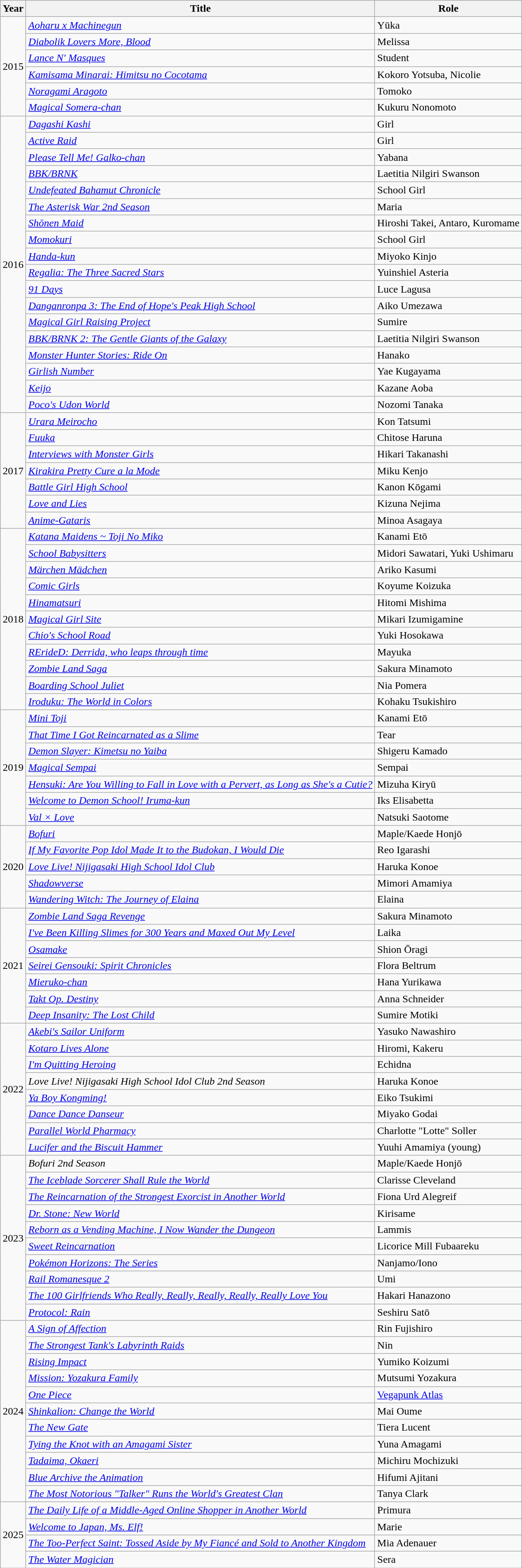<table class="wikitable sortable">
<tr>
<th>Year</th>
<th>Title</th>
<th>Role</th>
</tr>
<tr>
<td rowspan="6">2015</td>
<td><em><a href='#'>Aoharu x Machinegun</a></em></td>
<td>Yūka</td>
</tr>
<tr>
<td><em><a href='#'>Diabolik Lovers More, Blood</a></em></td>
<td>Melissa</td>
</tr>
<tr>
<td><em><a href='#'>Lance N' Masques</a></em></td>
<td>Student</td>
</tr>
<tr>
<td><em><a href='#'>Kamisama Minarai: Himitsu no Cocotama</a></em></td>
<td>Kokoro Yotsuba, Nicolie</td>
</tr>
<tr>
<td><em><a href='#'>Noragami Aragoto</a></em></td>
<td>Tomoko</td>
</tr>
<tr>
<td><em><a href='#'>Magical Somera-chan</a></em></td>
<td>Kukuru Nonomoto</td>
</tr>
<tr>
<td rowspan="18">2016</td>
<td><em><a href='#'>Dagashi Kashi</a></em></td>
<td>Girl</td>
</tr>
<tr>
<td><em><a href='#'>Active Raid</a></em></td>
<td>Girl</td>
</tr>
<tr>
<td><em><a href='#'>Please Tell Me! Galko-chan</a></em></td>
<td>Yabana</td>
</tr>
<tr>
<td><em><a href='#'>BBK/BRNK</a></em></td>
<td>Laetitia Nilgiri Swanson</td>
</tr>
<tr>
<td><em><a href='#'>Undefeated Bahamut Chronicle</a></em></td>
<td>School Girl</td>
</tr>
<tr>
<td><em><a href='#'>The Asterisk War 2nd Season</a></em></td>
<td>Maria</td>
</tr>
<tr>
<td><em><a href='#'>Shōnen Maid</a></em></td>
<td>Hiroshi Takei, Antaro, Kuromame</td>
</tr>
<tr>
<td><em><a href='#'>Momokuri</a></em></td>
<td>School Girl</td>
</tr>
<tr>
<td><em><a href='#'>Handa-kun</a></em></td>
<td>Miyoko Kinjo</td>
</tr>
<tr>
<td><em><a href='#'>Regalia: The Three Sacred Stars</a></em></td>
<td>Yuinshiel Asteria</td>
</tr>
<tr>
<td><em><a href='#'>91 Days</a></em></td>
<td>Luce Lagusa</td>
</tr>
<tr>
<td><em><a href='#'>Danganronpa 3: The End of Hope's Peak High School</a></em></td>
<td>Aiko Umezawa</td>
</tr>
<tr>
<td><em><a href='#'>Magical Girl Raising Project</a></em></td>
<td>Sumire</td>
</tr>
<tr>
<td><em><a href='#'>BBK/BRNK 2: The Gentle Giants of the Galaxy</a></em></td>
<td>Laetitia Nilgiri Swanson</td>
</tr>
<tr>
<td><em><a href='#'>Monster Hunter Stories: Ride On</a></em></td>
<td>Hanako</td>
</tr>
<tr>
<td><em><a href='#'>Girlish Number</a></em></td>
<td>Yae Kugayama</td>
</tr>
<tr>
<td><em><a href='#'>Keijo</a></em></td>
<td>Kazane Aoba</td>
</tr>
<tr>
<td><em><a href='#'>Poco's Udon World</a></em></td>
<td>Nozomi Tanaka</td>
</tr>
<tr>
<td rowspan="7">2017</td>
<td><em><a href='#'>Urara Meirocho</a></em></td>
<td>Kon Tatsumi</td>
</tr>
<tr>
<td><em><a href='#'>Fuuka</a></em></td>
<td>Chitose Haruna</td>
</tr>
<tr>
<td><em><a href='#'>Interviews with Monster Girls</a></em></td>
<td>Hikari Takanashi</td>
</tr>
<tr>
<td><em><a href='#'>Kirakira Pretty Cure a la Mode</a></em></td>
<td>Miku Kenjo</td>
</tr>
<tr>
<td><em><a href='#'>Battle Girl High School</a></em></td>
<td>Kanon Kōgami</td>
</tr>
<tr>
<td><em><a href='#'>Love and Lies</a></em></td>
<td>Kizuna Nejima</td>
</tr>
<tr>
<td><em><a href='#'>Anime-Gataris</a></em></td>
<td>Minoa Asagaya</td>
</tr>
<tr>
<td rowspan="11">2018</td>
<td><em><a href='#'>Katana Maidens ~ Toji No Miko</a></em></td>
<td>Kanami Etō</td>
</tr>
<tr>
<td><em><a href='#'>School Babysitters</a></em></td>
<td>Midori Sawatari, Yuki Ushimaru</td>
</tr>
<tr>
<td><em><a href='#'>Märchen Mädchen</a></em></td>
<td>Ariko Kasumi</td>
</tr>
<tr>
<td><em><a href='#'>Comic Girls</a></em></td>
<td>Koyume Koizuka</td>
</tr>
<tr>
<td><em><a href='#'>Hinamatsuri</a></em></td>
<td>Hitomi Mishima</td>
</tr>
<tr>
<td><em><a href='#'>Magical Girl Site</a></em></td>
<td>Mikari Izumigamine</td>
</tr>
<tr>
<td><em><a href='#'>Chio's School Road</a></em></td>
<td>Yuki Hosokawa</td>
</tr>
<tr>
<td><em><a href='#'>RErideD: Derrida, who leaps through time</a></em></td>
<td>Mayuka</td>
</tr>
<tr>
<td><em><a href='#'>Zombie Land Saga</a></em></td>
<td>Sakura Minamoto</td>
</tr>
<tr>
<td><em><a href='#'>Boarding School Juliet</a></em></td>
<td>Nia Pomera</td>
</tr>
<tr>
<td><em><a href='#'>Iroduku: The World in Colors</a></em></td>
<td>Kohaku Tsukishiro</td>
</tr>
<tr>
<td rowspan="7">2019</td>
<td><em><a href='#'>Mini Toji</a></em></td>
<td>Kanami Etō</td>
</tr>
<tr>
<td><em><a href='#'>That Time I Got Reincarnated as a Slime</a></em></td>
<td>Tear</td>
</tr>
<tr>
<td><em><a href='#'>Demon Slayer: Kimetsu no Yaiba</a></em></td>
<td>Shigeru Kamado</td>
</tr>
<tr>
<td><em><a href='#'>Magical Sempai</a></em></td>
<td>Sempai</td>
</tr>
<tr>
<td><em><a href='#'>Hensuki: Are You Willing to Fall in Love with a Pervert, as Long as She's a Cutie?</a></em></td>
<td>Mizuha Kiryū</td>
</tr>
<tr>
<td><em><a href='#'>Welcome to Demon School! Iruma-kun</a></em></td>
<td>Iks Elisabetta</td>
</tr>
<tr>
<td><em><a href='#'>Val × Love</a></em></td>
<td>Natsuki Saotome</td>
</tr>
<tr>
<td rowspan="5">2020</td>
<td><em><a href='#'>Bofuri</a></em></td>
<td>Maple/Kaede Honjō</td>
</tr>
<tr>
<td><em><a href='#'>If My Favorite Pop Idol Made It to the Budokan, I Would Die</a></em></td>
<td>Reo Igarashi</td>
</tr>
<tr>
<td><em><a href='#'>Love Live! Nijigasaki High School Idol Club</a></em></td>
<td>Haruka Konoe</td>
</tr>
<tr>
<td><em><a href='#'>Shadowverse</a></em></td>
<td>Mimori Amamiya</td>
</tr>
<tr>
<td><em><a href='#'>Wandering Witch: The Journey of Elaina</a></em></td>
<td>Elaina</td>
</tr>
<tr>
<td rowspan="7">2021</td>
<td><em><a href='#'>Zombie Land Saga Revenge</a></em></td>
<td>Sakura Minamoto</td>
</tr>
<tr>
<td><em><a href='#'>I've Been Killing Slimes for 300 Years and Maxed Out My Level</a></em></td>
<td>Laika</td>
</tr>
<tr>
<td><em><a href='#'>Osamake</a></em></td>
<td>Shion Ōragi</td>
</tr>
<tr>
<td><em><a href='#'>Seirei Gensouki: Spirit Chronicles</a></em></td>
<td>Flora Beltrum</td>
</tr>
<tr>
<td><em><a href='#'>Mieruko-chan</a></em></td>
<td>Hana Yurikawa</td>
</tr>
<tr>
<td><em><a href='#'>Takt Op. Destiny</a></em></td>
<td>Anna Schneider</td>
</tr>
<tr>
<td><em><a href='#'>Deep Insanity: The Lost Child</a></em></td>
<td>Sumire Motiki</td>
</tr>
<tr>
<td rowspan="8">2022</td>
<td><em><a href='#'>Akebi's Sailor Uniform</a></em></td>
<td>Yasuko Nawashiro</td>
</tr>
<tr>
<td><em><a href='#'>Kotaro Lives Alone</a></em></td>
<td>Hiromi, Kakeru</td>
</tr>
<tr>
<td><em><a href='#'>I'm Quitting Heroing</a></em></td>
<td>Echidna</td>
</tr>
<tr>
<td><em>Love Live! Nijigasaki High School Idol Club 2nd Season</em></td>
<td>Haruka Konoe</td>
</tr>
<tr>
<td><em><a href='#'>Ya Boy Kongming!</a></em></td>
<td>Eiko Tsukimi</td>
</tr>
<tr>
<td><em><a href='#'>Dance Dance Danseur</a></em></td>
<td>Miyako Godai</td>
</tr>
<tr>
<td><em><a href='#'>Parallel World Pharmacy</a></em></td>
<td>Charlotte "Lotte" Soller</td>
</tr>
<tr>
<td><em><a href='#'>Lucifer and the Biscuit Hammer</a></em></td>
<td>Yuuhi Amamiya (young)</td>
</tr>
<tr>
<td rowspan="10">2023</td>
<td><em>Bofuri 2nd Season</em></td>
<td>Maple/Kaede Honjō</td>
</tr>
<tr>
<td><em><a href='#'>The Iceblade Sorcerer Shall Rule the World</a></em></td>
<td>Clarisse Cleveland</td>
</tr>
<tr>
<td><em><a href='#'>The Reincarnation of the Strongest Exorcist in Another World</a></em></td>
<td>Fiona Urd Alegreif</td>
</tr>
<tr>
<td><em><a href='#'>Dr. Stone: New World</a></em></td>
<td>Kirisame</td>
</tr>
<tr>
<td><em><a href='#'>Reborn as a Vending Machine, I Now Wander the Dungeon</a></em></td>
<td>Lammis</td>
</tr>
<tr>
<td><em><a href='#'>Sweet Reincarnation</a></em></td>
<td>Licorice Mill Fubaareku</td>
</tr>
<tr>
<td><em><a href='#'>Pokémon Horizons: The Series</a></em></td>
<td>Nanjamo/Iono</td>
</tr>
<tr>
<td><em><a href='#'>Rail Romanesque 2</a></em></td>
<td>Umi</td>
</tr>
<tr>
<td><em><a href='#'>The 100 Girlfriends Who Really, Really, Really, Really, Really Love You</a></em></td>
<td>Hakari Hanazono</td>
</tr>
<tr>
<td><em><a href='#'>Protocol: Rain</a></em></td>
<td>Seshiru Satō</td>
</tr>
<tr>
<td rowspan="11">2024</td>
<td><em><a href='#'>A Sign of Affection</a></em></td>
<td>Rin Fujishiro</td>
</tr>
<tr>
<td><em><a href='#'>The Strongest Tank's Labyrinth Raids</a></em></td>
<td>Nin</td>
</tr>
<tr>
<td><em><a href='#'>Rising Impact</a></em></td>
<td>Yumiko Koizumi</td>
</tr>
<tr>
<td><em><a href='#'>Mission: Yozakura Family</a></em></td>
<td>Mutsumi Yozakura</td>
</tr>
<tr>
<td><em><a href='#'>One Piece</a></em></td>
<td><a href='#'>Vegapunk Atlas</a></td>
</tr>
<tr>
<td><em><a href='#'>Shinkalion: Change the World</a></em></td>
<td>Mai Oume</td>
</tr>
<tr>
<td><em><a href='#'>The New Gate</a></em></td>
<td>Tiera Lucent</td>
</tr>
<tr>
<td><em><a href='#'>Tying the Knot with an Amagami Sister</a></em></td>
<td>Yuna Amagami</td>
</tr>
<tr>
<td><em><a href='#'>Tadaima, Okaeri</a></em></td>
<td>Michiru Mochizuki</td>
</tr>
<tr>
<td><em><a href='#'>Blue Archive the Animation</a></em></td>
<td>Hifumi Ajitani</td>
</tr>
<tr>
<td><em><a href='#'>The Most Notorious "Talker" Runs the World's Greatest Clan</a></em></td>
<td>Tanya Clark</td>
</tr>
<tr>
<td rowspan="4">2025</td>
<td><em><a href='#'>The Daily Life of a Middle-Aged Online Shopper in Another World</a></em></td>
<td>Primura</td>
</tr>
<tr>
<td><em><a href='#'>Welcome to Japan, Ms. Elf!</a></em></td>
<td>Marie</td>
</tr>
<tr>
<td><em><a href='#'>The Too-Perfect Saint: Tossed Aside by My Fiancé and Sold to Another Kingdom</a></em></td>
<td>Mia Adenauer</td>
</tr>
<tr>
<td><em><a href='#'>The Water Magician</a></em></td>
<td>Sera</td>
</tr>
</table>
